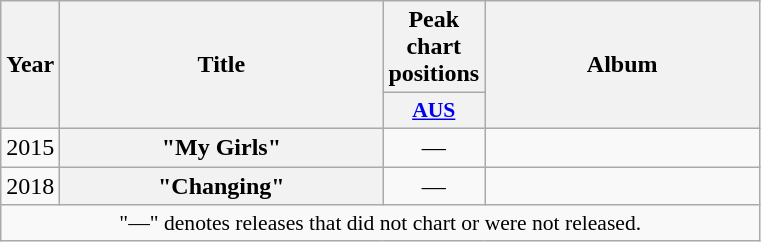<table class="wikitable plainrowheaders" style="text-align:center;">
<tr>
<th scope="col" rowspan="2" style="width:1em;">Year</th>
<th scope="col" rowspan="2" style="width:13em;">Title</th>
<th scope="col" colspan="1">Peak chart positions</th>
<th scope="col" rowspan="2" style="width:11em;">Album</th>
</tr>
<tr>
<th scope="col" style="width:3em;font-size:90%;"><a href='#'>AUS</a><br></th>
</tr>
<tr>
<td>2015</td>
<th scope="row">"My Girls"</th>
<td>—</td>
<td></td>
</tr>
<tr>
<td>2018</td>
<th scope="row">"Changing"</th>
<td>—</td>
<td></td>
</tr>
<tr>
<td align="center" colspan="6" style="font-size:90%">"—" denotes releases that did not chart or were not released.</td>
</tr>
</table>
